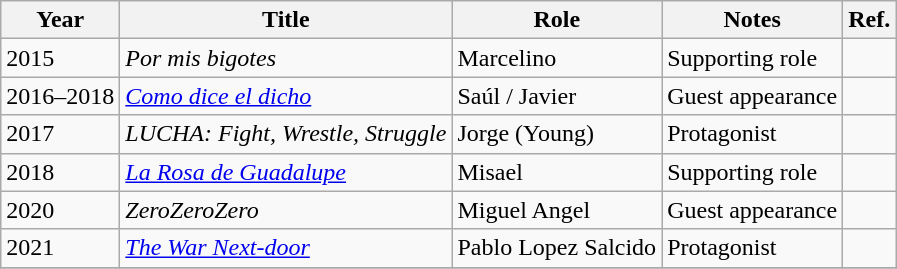<table class="wikitable">
<tr>
<th>Year</th>
<th>Title</th>
<th>Role</th>
<th>Notes</th>
<th>Ref.</th>
</tr>
<tr>
<td>2015</td>
<td><em>Por mis bigotes</em></td>
<td>Marcelino</td>
<td>Supporting role</td>
<td></td>
</tr>
<tr>
<td>2016–2018</td>
<td><em><a href='#'>Como dice el dicho</a></em></td>
<td>Saúl / Javier</td>
<td>Guest appearance</td>
<td></td>
</tr>
<tr>
<td>2017</td>
<td><em>LUCHA: Fight, Wrestle, Struggle</em></td>
<td>Jorge (Young)</td>
<td>Protagonist</td>
<td></td>
</tr>
<tr>
<td>2018</td>
<td><em><a href='#'>La Rosa de Guadalupe</a></em></td>
<td>Misael</td>
<td>Supporting role</td>
<td></td>
</tr>
<tr>
<td>2020</td>
<td><em>ZeroZeroZero</em></td>
<td>Miguel Angel</td>
<td>Guest appearance</td>
<td></td>
</tr>
<tr>
<td>2021</td>
<td><em><a href='#'>The War Next-door</a></em></td>
<td>Pablo Lopez Salcido</td>
<td>Protagonist</td>
<td></td>
</tr>
<tr>
</tr>
</table>
